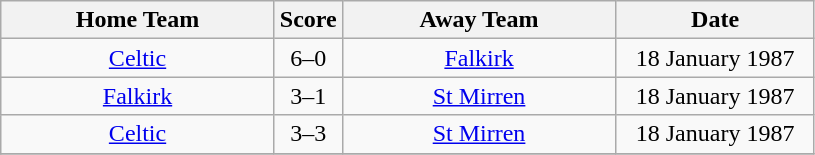<table class="wikitable" style="text-align:center;">
<tr>
<th width=175>Home Team</th>
<th width=20>Score</th>
<th width=175>Away Team</th>
<th width= 125>Date</th>
</tr>
<tr>
<td><a href='#'>Celtic</a></td>
<td>6–0</td>
<td><a href='#'>Falkirk</a></td>
<td>18 January 1987</td>
</tr>
<tr>
<td><a href='#'>Falkirk</a></td>
<td>3–1</td>
<td><a href='#'>St Mirren</a></td>
<td>18 January 1987</td>
</tr>
<tr>
<td><a href='#'>Celtic</a></td>
<td>3–3 </td>
<td><a href='#'>St Mirren</a></td>
<td>18 January 1987</td>
</tr>
<tr>
</tr>
</table>
